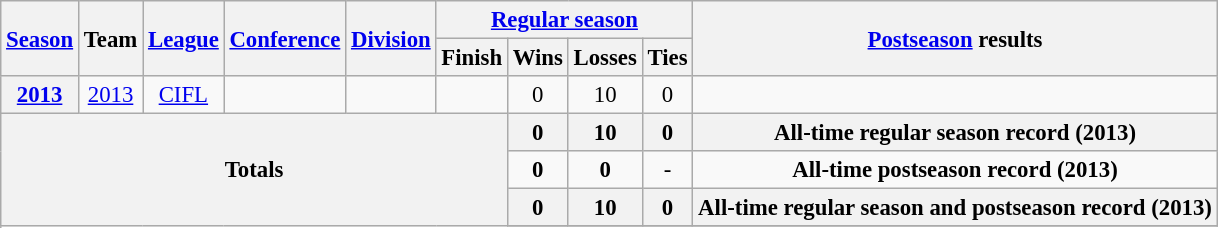<table class="wikitable" style="font-size: 95%;">
<tr>
<th rowspan="2"><a href='#'>Season</a></th>
<th rowspan="2">Team</th>
<th rowspan="2"><a href='#'>League</a></th>
<th rowspan="2"><a href='#'>Conference</a></th>
<th rowspan="2"><a href='#'>Division</a></th>
<th colspan="4"><a href='#'>Regular season</a></th>
<th rowspan="2"><a href='#'>Postseason</a> results</th>
</tr>
<tr>
<th>Finish</th>
<th>Wins</th>
<th>Losses</th>
<th>Ties</th>
</tr>
<tr background:#fcc;">
<th style="text-align:center;"><a href='#'>2013</a></th>
<td style="text-align:center;"><a href='#'>2013</a></td>
<td style="text-align:center;"><a href='#'>CIFL</a></td>
<td style="text-align:center;"></td>
<td style="text-align:center;"></td>
<td style="text-align:center;"></td>
<td style="text-align:center;">0</td>
<td style="text-align:center;">10</td>
<td style="text-align:center;">0</td>
<td></td>
</tr>
<tr>
<th style="text-align:center;" rowspan="5" colspan="6">Totals</th>
<th style="text-align:center;"><strong>0</strong></th>
<th style="text-align:center;"><strong>10</strong></th>
<th style="text-align:center;"><strong>0</strong></th>
<th style="text-align:center;" colspan="3"><strong>All-time regular season record (2013)</strong></th>
</tr>
<tr style="text-align:center;">
<td><strong>0</strong></td>
<td><strong>0</strong></td>
<td>-</td>
<td colspan="3"><strong>All-time postseason record (2013)</strong></td>
</tr>
<tr>
<th style="text-align:center;"><strong>0</strong></th>
<th style="text-align:center;"><strong>10</strong></th>
<th style="text-align:center;"><strong>0</strong></th>
<th style="text-align:center;" colspan="3"><strong>All-time regular season and postseason record (2013)</strong></th>
</tr>
<tr>
</tr>
</table>
